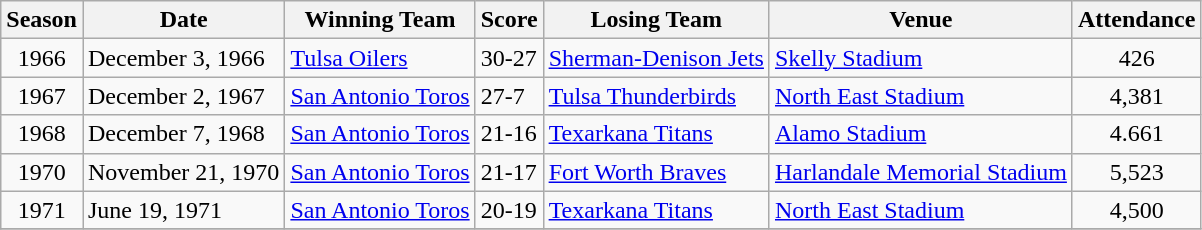<table class="wikitable unsortable">
<tr>
<th>Season</th>
<th>Date</th>
<th>Winning Team</th>
<th>Score</th>
<th>Losing Team</th>
<th>Venue</th>
<th>Attendance</th>
</tr>
<tr>
<td align=center>1966</td>
<td>December 3, 1966</td>
<td><a href='#'>Tulsa Oilers</a></td>
<td>30-27</td>
<td><a href='#'>Sherman-Denison Jets</a></td>
<td><a href='#'>Skelly Stadium</a></td>
<td align=center>426</td>
</tr>
<tr>
<td align=center>1967</td>
<td>December 2, 1967</td>
<td><a href='#'>San Antonio Toros</a></td>
<td>27-7</td>
<td><a href='#'>Tulsa Thunderbirds</a></td>
<td><a href='#'>North East Stadium</a></td>
<td align=center>4,381</td>
</tr>
<tr>
<td align=center>1968</td>
<td>December 7, 1968</td>
<td><a href='#'>San Antonio Toros</a></td>
<td>21-16</td>
<td><a href='#'>Texarkana Titans</a></td>
<td><a href='#'>Alamo Stadium</a></td>
<td align=center>4.661</td>
</tr>
<tr>
<td align=center>1970</td>
<td>November 21, 1970</td>
<td><a href='#'>San Antonio Toros</a></td>
<td>21-17</td>
<td><a href='#'>Fort Worth Braves</a></td>
<td><a href='#'>Harlandale Memorial Stadium</a></td>
<td align=center>5,523</td>
</tr>
<tr>
<td align=center>1971</td>
<td>June 19, 1971</td>
<td><a href='#'>San Antonio Toros</a></td>
<td>20-19</td>
<td><a href='#'>Texarkana Titans</a></td>
<td><a href='#'>North East Stadium</a></td>
<td align=center>4,500</td>
</tr>
<tr>
</tr>
</table>
